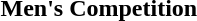<table>
<tr>
<td><strong>Men's Competition</strong></td>
<td></td>
<td></td>
<td></td>
</tr>
<tr>
</tr>
</table>
